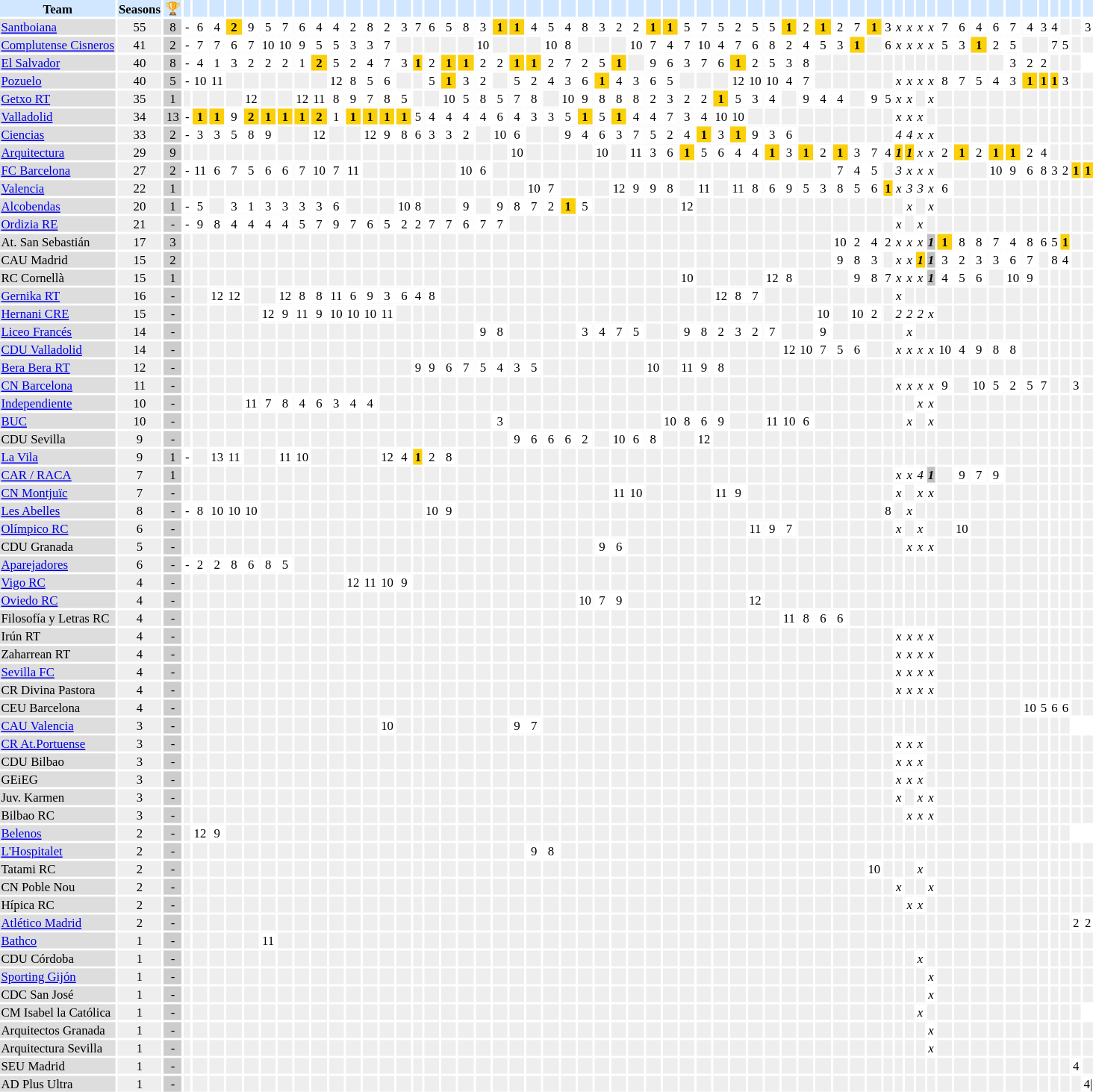<table class="sortable toccolours" style="font-size: 70%;">
<tr align="center" bgcolor=#D0E7FF>
<th>Team</th>
<th>Seasons</th>
<th>🏆</th>
<th></th>
<th></th>
<th></th>
<th></th>
<th></th>
<th></th>
<th></th>
<th></th>
<th></th>
<th></th>
<th></th>
<th></th>
<th></th>
<th></th>
<th></th>
<th></th>
<th></th>
<th></th>
<th></th>
<th></th>
<th></th>
<th></th>
<th></th>
<th></th>
<th></th>
<th></th>
<th></th>
<th></th>
<th></th>
<th></th>
<th></th>
<th></th>
<th></th>
<th></th>
<th></th>
<th></th>
<th></th>
<th></th>
<th></th>
<th></th>
<th></th>
<th></th>
<th></th>
<th></th>
<th></th>
<th></th>
<th></th>
<th></th>
<th></th>
<th></th>
<th></th>
<th></th>
<th></th>
<th></th>
<th></th>
<th></th>
<th></th>
<th></th>
</tr>
<tr align="center" bgcolor=eeeeee>
<td bgcolor=dddddd align=left><a href='#'>Santboiana</a></td>
<td>55</td>
<td bgcolor="cccccc">8</td>
<td bgcolor="ffffff">-</td>
<td bgcolor="ffffff">6</td>
<td bgcolor="ffffff">4</td>
<td bgcolor="fbd009"><strong>2</strong></td>
<td bgcolor="ffffff">9</td>
<td bgcolor=ffffff>5</td>
<td bgcolor="ffffff">7</td>
<td bgcolor="ffffff">6</td>
<td bgcolor=ffffff>4</td>
<td bgcolor=ffffff>4</td>
<td bgcolor=ffffff>2</td>
<td bgcolor=ffffff>8</td>
<td bgcolor=ffffff>2</td>
<td bgcolor=ffffff>3</td>
<td bgcolor=ffffff>7</td>
<td bgcolor=ffffff>6</td>
<td bgcolor=ffffff>5</td>
<td bgcolor=ffffff>8</td>
<td bgcolor=ffffff>3</td>
<td bgcolor=#fbd009><strong>1</strong></td>
<td bgcolor=#fbd009><strong>1</strong></td>
<td bgcolor=ffffff>4</td>
<td bgcolor=ffffff>5</td>
<td bgcolor=ffffff>4</td>
<td bgcolor=ffffff>8</td>
<td bgcolor=ffffff>3</td>
<td bgcolor=ffffff>2</td>
<td bgcolor=ffffff>2</td>
<td bgcolor=#fbd009><strong>1</strong></td>
<td bgcolor=#fbd009><strong>1</strong></td>
<td bgcolor=ffffff>5</td>
<td bgcolor=ffffff>7</td>
<td bgcolor=ffffff>5</td>
<td bgcolor=ffffff>2</td>
<td bgcolor=ffffff>5</td>
<td bgcolor=ffffff>5</td>
<td bgcolor=#fbd009><strong>1</strong></td>
<td bgcolor=ffffff>2</td>
<td bgcolor=#fbd009><strong>1</strong></td>
<td bgcolor=ffffff>2</td>
<td bgcolor=ffffff>7</td>
<td bgcolor=#fbd009><strong>1</strong></td>
<td bgcolor=ffffff>3</td>
<td bgcolor=ffffff><em>x</em></td>
<td bgcolor=ffffff><em>x</em></td>
<td bgcolor=ffffff><em>x</em></td>
<td bgcolor=ffffff><em>x</em></td>
<td bgcolor=ffffff>7</td>
<td bgcolor=ffffff>6</td>
<td bgcolor=ffffff>4</td>
<td bgcolor=ffffff>6</td>
<td bgcolor=ffffff>7</td>
<td bgcolor=ffffff>4</td>
<td bgcolor=ffffff>3</td>
<td bgcolor=ffffff>4</td>
<td></td>
<td></td>
<td bgcolor=ffffff>3</td>
</tr>
<tr align="center" bgcolor=eeeeee>
<td bgcolor=dddddd align=left><a href='#'>Complutense Cisneros</a></td>
<td>41</td>
<td bgcolor="cccccc">2</td>
<td bgcolor="ffffff">-</td>
<td bgcolor="ffffff">7</td>
<td bgcolor="ffffff">7</td>
<td bgcolor="ffffff">6</td>
<td bgcolor="ffffff">7</td>
<td bgcolor=ffffff>10</td>
<td bgcolor="ffffff">10</td>
<td bgcolor="ffffff">9</td>
<td bgcolor=ffffff>5</td>
<td bgcolor=ffffff>5</td>
<td bgcolor=ffffff>3</td>
<td bgcolor=ffffff>3</td>
<td bgcolor=ffffff>7</td>
<td></td>
<td></td>
<td></td>
<td></td>
<td></td>
<td bgcolor=ffffff>10</td>
<td></td>
<td></td>
<td></td>
<td bgcolor=ffffff>10</td>
<td bgcolor=ffffff>8</td>
<td></td>
<td></td>
<td></td>
<td bgcolor=ffffff>10</td>
<td bgcolor=ffffff>7</td>
<td bgcolor=ffffff>4</td>
<td bgcolor=ffffff>7</td>
<td bgcolor=ffffff>10</td>
<td bgcolor=ffffff>4</td>
<td bgcolor=ffffff>7</td>
<td bgcolor=ffffff>6</td>
<td bgcolor=ffffff>8</td>
<td bgcolor=ffffff>2</td>
<td bgcolor=ffffff>4</td>
<td bgcolor=ffffff>5</td>
<td bgcolor=ffffff>3</td>
<td bgcolor=#fbd009><strong>1</strong></td>
<td></td>
<td bgcolor=ffffff>6</td>
<td bgcolor=ffffff><em>x</em></td>
<td bgcolor=ffffff><em>x</em></td>
<td bgcolor=ffffff><em>x</em></td>
<td bgcolor=ffffff><em>x</em></td>
<td bgcolor=ffffff>5</td>
<td bgcolor=ffffff>3</td>
<td bgcolor=#fbd009><strong>1</strong></td>
<td bgcolor=ffffff>2</td>
<td bgcolor=ffffff>5</td>
<td></td>
<td></td>
<td bgcolor=ffffff>7</td>
<td bgcolor=ffffff>5</td>
<td></td>
<td></td>
</tr>
<tr align="center" bgcolor=eeeeee>
<td bgcolor=dddddd align=left><a href='#'>El Salvador</a></td>
<td>40</td>
<td bgcolor="cccccc">8</td>
<td bgcolor="ffffff">-</td>
<td bgcolor="ffffff">4</td>
<td bgcolor="ffffff">1</td>
<td bgcolor="ffffff">3</td>
<td bgcolor=ffffff>2</td>
<td bgcolor="ffffff">2</td>
<td bgcolor="ffffff">2</td>
<td bgcolor=ffffff>1</td>
<td bgcolor=#fbd009><strong>2</strong></td>
<td bgcolor=ffffff>5</td>
<td bgcolor=ffffff>2</td>
<td bgcolor=ffffff>4</td>
<td bgcolor=ffffff>7</td>
<td bgcolor=ffffff>3</td>
<td bgcolor=#fbd009><strong>1</strong></td>
<td bgcolor=ffffff>2</td>
<td bgcolor=#fbd009><strong>1</strong></td>
<td bgcolor=#fbd009><strong>1</strong></td>
<td bgcolor=ffffff>2</td>
<td bgcolor=ffffff>2</td>
<td bgcolor=#fbd009><strong>1</strong></td>
<td bgcolor=#fbd009><strong>1</strong></td>
<td bgcolor=ffffff>2</td>
<td bgcolor=ffffff>7</td>
<td bgcolor=ffffff>2</td>
<td bgcolor=ffffff>5</td>
<td bgcolor=#fbd009><strong>1</strong></td>
<td></td>
<td bgcolor=ffffff>9</td>
<td bgcolor=ffffff>6</td>
<td bgcolor=ffffff>3</td>
<td bgcolor=ffffff>7</td>
<td bgcolor=ffffff>6</td>
<td bgcolor=#fbd009><strong>1</strong></td>
<td bgcolor=ffffff>2</td>
<td bgcolor=ffffff>5</td>
<td bgcolor=ffffff>3</td>
<td bgcolor=ffffff>8</td>
<td></td>
<td></td>
<td></td>
<td></td>
<td></td>
<td></td>
<td></td>
<td></td>
<td></td>
<td></td>
<td></td>
<td></td>
<td></td>
<td bgcolor=ffffff>3</td>
<td bgcolor=ffffff>2</td>
<td bgcolor=ffffff>2</td>
<td></td>
<td></td>
<td></td>
</tr>
<tr align="center" bgcolor=eeeeee>
<td bgcolor=dddddd align=left><a href='#'>Pozuelo</a></td>
<td>40</td>
<td bgcolor="cccccc">5</td>
<td bgcolor="ffffff">-</td>
<td bgcolor="ffffff">10</td>
<td bgcolor="ffffff">11</td>
<td></td>
<td></td>
<td></td>
<td></td>
<td></td>
<td></td>
<td bgcolor=ffffff>12</td>
<td bgcolor=ffffff>8</td>
<td bgcolor=ffffff>5</td>
<td bgcolor=ffffff>6</td>
<td></td>
<td></td>
<td bgcolor=ffffff>5</td>
<td bgcolor=#fbd009><strong>1</strong></td>
<td bgcolor=ffffff>3</td>
<td bgcolor=ffffff>2</td>
<td></td>
<td bgcolor=ffffff>5</td>
<td bgcolor=ffffff>2</td>
<td bgcolor=ffffff>4</td>
<td bgcolor=ffffff>3</td>
<td bgcolor=ffffff>6</td>
<td bgcolor=#fbd009><strong>1</strong></td>
<td bgcolor=ffffff>4</td>
<td bgcolor=ffffff>3</td>
<td bgcolor=ffffff>6</td>
<td bgcolor=ffffff>5</td>
<td></td>
<td></td>
<td></td>
<td bgcolor=ffffff>12</td>
<td bgcolor=ffffff>10</td>
<td bgcolor=ffffff>10</td>
<td bgcolor=ffffff>4</td>
<td bgcolor=ffffff>7</td>
<td></td>
<td></td>
<td></td>
<td></td>
<td></td>
<td bgcolor=ffffff><em>x</em></td>
<td bgcolor=ffffff><em>x</em></td>
<td bgcolor=ffffff><em>x</em></td>
<td bgcolor=ffffff><em>x</em></td>
<td bgcolor=ffffff>8</td>
<td bgcolor=ffffff>7</td>
<td bgcolor=ffffff>5</td>
<td bgcolor=ffffff>4</td>
<td bgcolor=ffffff>3</td>
<td bgcolor=#fbd009><strong>1</strong></td>
<td bgcolor=#fbd009><strong>1</strong></td>
<td bgcolor=#fbd009><strong>1</strong></td>
<td bgcolor=ffffff>3</td>
<td></td>
<td></td>
</tr>
<tr align="center" bgcolor=eeeeee>
<td bgcolor=dddddd align=left><a href='#'>Getxo RT</a></td>
<td>35</td>
<td bgcolor="cccccc">1</td>
<td></td>
<td></td>
<td></td>
<td></td>
<td bgcolor="ffffff">12</td>
<td></td>
<td></td>
<td bgcolor=ffffff>12</td>
<td bgcolor=ffffff>11</td>
<td bgcolor=ffffff>8</td>
<td bgcolor=ffffff>9</td>
<td bgcolor=ffffff>7</td>
<td bgcolor=ffffff>8</td>
<td bgcolor=ffffff>5</td>
<td></td>
<td></td>
<td bgcolor=ffffff>10</td>
<td bgcolor=ffffff>5</td>
<td bgcolor=ffffff>8</td>
<td bgcolor=ffffff>5</td>
<td bgcolor=ffffff>7</td>
<td bgcolor=ffffff>8</td>
<td></td>
<td bgcolor=ffffff>10</td>
<td bgcolor=ffffff>9</td>
<td bgcolor=ffffff>8</td>
<td bgcolor=ffffff>8</td>
<td bgcolor=ffffff>8</td>
<td bgcolor=ffffff>2</td>
<td bgcolor=ffffff>3</td>
<td bgcolor=ffffff>2</td>
<td bgcolor=ffffff>2</td>
<td bgcolor=#fbd009><strong>1</strong></td>
<td bgcolor=ffffff>5</td>
<td bgcolor=ffffff>3</td>
<td bgcolor=ffffff>4</td>
<td></td>
<td bgcolor=ffffff>9</td>
<td bgcolor=ffffff>4</td>
<td bgcolor=ffffff>4</td>
<td></td>
<td bgcolor=ffffff>9</td>
<td bgcolor=ffffff>5</td>
<td bgcolor=ffffff><em>x</em></td>
<td bgcolor=ffffff><em>x</em></td>
<td></td>
<td bgcolor=ffffff><em>x</em></td>
<td></td>
<td></td>
<td></td>
<td></td>
<td></td>
<td></td>
<td></td>
<td></td>
<td></td>
<td></td>
<td></td>
</tr>
<tr align="center" bgcolor=eeeeee>
<td bgcolor=dddddd align=left><a href='#'>Valladolid</a></td>
<td>34</td>
<td bgcolor="cccccc">13</td>
<td bgcolor="ffffff">-</td>
<td bgcolor="fbd009"><strong>1</strong></td>
<td bgcolor=#fbd009><strong>1</strong></td>
<td bgcolor="ffffff">9</td>
<td bgcolor=fbd009><strong>2</strong></td>
<td bgcolor=fbd009><strong>1</strong></td>
<td bgcolor="fbd009"><strong>1</strong></td>
<td bgcolor="#fbd009"><strong>1</strong></td>
<td bgcolor=#fbd009><strong>2</strong></td>
<td bgcolor=ffffff>1</td>
<td bgcolor=#fbd009><strong>1</strong></td>
<td bgcolor=#fbd009><strong>1</strong></td>
<td bgcolor=#fbd009><strong>1</strong></td>
<td bgcolor=#fbd009><strong>1</strong></td>
<td bgcolor=ffffff>5</td>
<td bgcolor=ffffff>4</td>
<td bgcolor=ffffff>4</td>
<td bgcolor=ffffff>4</td>
<td bgcolor=ffffff>4</td>
<td bgcolor=ffffff>6</td>
<td bgcolor=ffffff>4</td>
<td bgcolor=ffffff>3</td>
<td bgcolor=ffffff>3</td>
<td bgcolor=ffffff>5</td>
<td bgcolor=#fbd009><strong>1</strong></td>
<td bgcolor=ffffff>5</td>
<td bgcolor=#fbd009><strong>1</strong></td>
<td bgcolor=ffffff>4</td>
<td bgcolor=ffffff>4</td>
<td bgcolor=ffffff>7</td>
<td bgcolor=ffffff>3</td>
<td bgcolor=ffffff>4</td>
<td bgcolor=ffffff>10</td>
<td bgcolor=ffffff>10</td>
<td></td>
<td></td>
<td></td>
<td></td>
<td></td>
<td></td>
<td></td>
<td></td>
<td></td>
<td bgcolor=ffffff><em>x</em></td>
<td bgcolor=ffffff><em>x</em></td>
<td bgcolor=ffffff><em>x</em></td>
<td></td>
<td></td>
<td></td>
<td></td>
<td></td>
<td></td>
<td></td>
<td></td>
<td></td>
<td></td>
<td></td>
<td></td>
</tr>
<tr align="center" bgcolor=eeeeee>
<td bgcolor=dddddd align=left><a href='#'>Ciencias</a></td>
<td>33</td>
<td bgcolor="cccccc">2</td>
<td bgcolor="ffffff">-</td>
<td bgcolor="ffffff">3</td>
<td bgcolor="ffffff">3</td>
<td bgcolor="ffffff">5</td>
<td bgcolor=ffffff>8</td>
<td bgcolor=ffffff>9</td>
<td></td>
<td></td>
<td bgcolor=ffffff>12</td>
<td></td>
<td></td>
<td bgcolor=ffffff>12</td>
<td bgcolor=ffffff>9</td>
<td bgcolor=ffffff>8</td>
<td bgcolor=ffffff>6</td>
<td bgcolor=ffffff>3</td>
<td bgcolor=ffffff>3</td>
<td bgcolor=ffffff>2</td>
<td></td>
<td bgcolor=ffffff>10</td>
<td bgcolor=ffffff>6</td>
<td></td>
<td></td>
<td bgcolor=ffffff>9</td>
<td bgcolor=ffffff>4</td>
<td bgcolor=ffffff>6</td>
<td bgcolor=ffffff>3</td>
<td bgcolor=ffffff>7</td>
<td bgcolor=ffffff>5</td>
<td bgcolor=ffffff>2</td>
<td bgcolor=ffffff>4</td>
<td bgcolor=#fbd009><strong>1</strong></td>
<td bgcolor=ffffff>3</td>
<td bgcolor=#fbd009><strong>1</strong></td>
<td bgcolor=ffffff>9</td>
<td bgcolor=ffffff>3</td>
<td bgcolor=ffffff>6</td>
<td></td>
<td></td>
<td></td>
<td></td>
<td></td>
<td></td>
<td bgcolor=ffffff><em>4</em></td>
<td bgcolor=ffffff><em>4</em></td>
<td bgcolor=ffffff><em>x</em></td>
<td bgcolor=ffffff><em>x</em></td>
<td></td>
<td></td>
<td></td>
<td></td>
<td></td>
<td></td>
<td></td>
<td></td>
<td></td>
<td></td>
<td></td>
</tr>
<tr align="center" bgcolor=eeeeee>
<td bgcolor=dddddd align=left><a href='#'>Arquitectura</a></td>
<td>29</td>
<td bgcolor="cccccc">9</td>
<td></td>
<td></td>
<td></td>
<td></td>
<td></td>
<td></td>
<td></td>
<td></td>
<td></td>
<td></td>
<td></td>
<td></td>
<td></td>
<td></td>
<td></td>
<td></td>
<td></td>
<td></td>
<td></td>
<td></td>
<td bgcolor=ffffff>10</td>
<td></td>
<td></td>
<td></td>
<td></td>
<td bgcolor=ffffff>10</td>
<td></td>
<td bgcolor=ffffff>11</td>
<td bgcolor=ffffff>3</td>
<td bgcolor=ffffff>6</td>
<td bgcolor=#fbd009><strong>1</strong></td>
<td bgcolor=ffffff>5</td>
<td bgcolor=ffffff>6</td>
<td bgcolor=ffffff>4</td>
<td bgcolor=ffffff>4</td>
<td bgcolor=#fbd009><strong>1</strong></td>
<td bgcolor=ffffff>3</td>
<td bgcolor=#fbd009><strong>1</strong></td>
<td bgcolor=ffffff>2</td>
<td bgcolor=#fbd009><strong>1</strong></td>
<td bgcolor=ffffff>3</td>
<td bgcolor=ffffff>7</td>
<td bgcolor=ffffff>4</td>
<td bgcolor=#fbd009><strong><em>1</em></strong></td>
<td bgcolor=#fbd009><strong><em>1</em></strong></td>
<td bgcolor=ffffff><em>x</em></td>
<td bgcolor=ffffff><em>x</em></td>
<td bgcolor=ffffff>2</td>
<td bgcolor=#fbd009><strong>1</strong></td>
<td bgcolor=ffffff>2</td>
<td bgcolor=#fbd009><strong>1</strong></td>
<td bgcolor=#fbd009><strong>1</strong></td>
<td bgcolor=ffffff>2</td>
<td bgcolor=ffffff>4</td>
<td></td>
<td></td>
<td></td>
<td></td>
</tr>
<tr align="center" bgcolor=eeeeee>
<td bgcolor=dddddd align=left><a href='#'>FC Barcelona</a></td>
<td>27</td>
<td bgcolor="cccccc">2</td>
<td bgcolor="ffffff">-</td>
<td bgcolor="ffffff">11</td>
<td bgcolor="ffffff">6</td>
<td bgcolor="ffffff">7</td>
<td bgcolor="ffffff">5</td>
<td bgcolor=ffffff>6</td>
<td bgcolor="ffffff">6</td>
<td bgcolor="ffffff">7</td>
<td bgcolor=ffffff>10</td>
<td bgcolor=ffffff>7</td>
<td bgcolor=ffffff>11</td>
<td></td>
<td></td>
<td></td>
<td></td>
<td></td>
<td></td>
<td bgcolor=ffffff>10</td>
<td bgcolor=ffffff>6</td>
<td></td>
<td></td>
<td></td>
<td></td>
<td></td>
<td></td>
<td></td>
<td></td>
<td></td>
<td></td>
<td></td>
<td></td>
<td></td>
<td></td>
<td></td>
<td></td>
<td></td>
<td></td>
<td></td>
<td></td>
<td bgcolor=ffffff>7</td>
<td bgcolor=ffffff>4</td>
<td bgcolor=ffffff>5</td>
<td></td>
<td bgcolor=ffffff><em>3</em></td>
<td bgcolor=ffffff><em>x</em></td>
<td bgcolor=ffffff><em>x</em></td>
<td bgcolor=ffffff><em>x</em></td>
<td></td>
<td></td>
<td></td>
<td bgcolor=ffffff>10</td>
<td bgcolor=ffffff>9</td>
<td bgcolor=ffffff>6</td>
<td bgcolor=ffffff>8</td>
<td bgcolor=ffffff>3</td>
<td bgcolor=ffffff>2</td>
<td bgcolor="#fbd009"><strong>1</strong></td>
<td bgcolor=#fbd009><strong>1</strong></td>
</tr>
<tr align="center" bgcolor=eeeeee>
<td bgcolor=dddddd align=left><a href='#'>Valencia</a></td>
<td>22</td>
<td bgcolor="cccccc">1</td>
<td></td>
<td></td>
<td></td>
<td></td>
<td></td>
<td></td>
<td></td>
<td></td>
<td></td>
<td></td>
<td></td>
<td></td>
<td></td>
<td></td>
<td></td>
<td></td>
<td></td>
<td></td>
<td></td>
<td></td>
<td></td>
<td bgcolor=ffffff>10</td>
<td bgcolor=ffffff>7</td>
<td></td>
<td></td>
<td></td>
<td bgcolor=ffffff>12</td>
<td bgcolor=ffffff>9</td>
<td bgcolor=ffffff>9</td>
<td bgcolor=ffffff>8</td>
<td></td>
<td bgcolor=ffffff>11</td>
<td></td>
<td bgcolor=ffffff>11</td>
<td bgcolor=ffffff>8</td>
<td bgcolor=ffffff>6</td>
<td bgcolor=ffffff>9</td>
<td bgcolor=ffffff>5</td>
<td bgcolor=ffffff>3</td>
<td bgcolor=ffffff>8</td>
<td bgcolor=ffffff>5</td>
<td bgcolor=ffffff>6</td>
<td bgcolor=#fbd009><strong>1</strong></td>
<td bgcolor=ffffff><em>x</em></td>
<td bgcolor=ffffff><em>3</em></td>
<td bgcolor=ffffff><em>3</em></td>
<td bgcolor=ffffff><em>x</em></td>
<td bgcolor=ffffff>6</td>
<td></td>
<td></td>
<td></td>
<td></td>
<td></td>
<td></td>
<td></td>
<td></td>
<td></td>
<td></td>
</tr>
<tr align="center" bgcolor=eeeeee>
<td bgcolor=dddddd align=left><a href='#'>Alcobendas</a></td>
<td>20</td>
<td bgcolor="cccccc">1</td>
<td bgcolor="ffffff">-</td>
<td bgcolor="ffffff">5</td>
<td></td>
<td bgcolor="ffffff">3</td>
<td bgcolor="ffffff">1</td>
<td bgcolor=ffffff>3</td>
<td bgcolor="ffffff">3</td>
<td bgcolor="ffffff">3</td>
<td bgcolor=ffffff>3</td>
<td bgcolor=ffffff>6</td>
<td></td>
<td></td>
<td></td>
<td bgcolor=ffffff>10</td>
<td bgcolor=ffffff>8</td>
<td></td>
<td></td>
<td bgcolor=ffffff>9</td>
<td></td>
<td bgcolor=ffffff>9</td>
<td bgcolor=ffffff>8</td>
<td bgcolor=ffffff>7</td>
<td bgcolor=ffffff>2</td>
<td bgcolor=#fbd009><strong>1</strong></td>
<td bgcolor=ffffff>5</td>
<td></td>
<td></td>
<td></td>
<td></td>
<td></td>
<td bgcolor=ffffff>12</td>
<td></td>
<td></td>
<td></td>
<td></td>
<td></td>
<td></td>
<td></td>
<td></td>
<td></td>
<td></td>
<td></td>
<td></td>
<td></td>
<td bgcolor=ffffff><em>x</em></td>
<td></td>
<td bgcolor=ffffff><em>x</em></td>
<td></td>
<td></td>
<td></td>
<td></td>
<td></td>
<td></td>
<td></td>
<td></td>
<td></td>
<td></td>
<td></td>
</tr>
<tr align="center" bgcolor=eeeeee>
<td bgcolor=dddddd align=left><a href='#'>Ordizia RE</a></td>
<td>21</td>
<td bgcolor="cccccc">-</td>
<td bgcolor="ffffff">-</td>
<td bgcolor="ffffff">9</td>
<td bgcolor="ffffff">8</td>
<td bgcolor="ffffff">4</td>
<td bgcolor="ffffff">4</td>
<td bgcolor=ffffff>4</td>
<td bgcolor="ffffff">4</td>
<td bgcolor="ffffff">5</td>
<td bgcolor=ffffff>7</td>
<td bgcolor=ffffff>9</td>
<td bgcolor=ffffff>7</td>
<td bgcolor=ffffff>6</td>
<td bgcolor=ffffff>5</td>
<td bgcolor=ffffff>2</td>
<td bgcolor=ffffff>2</td>
<td bgcolor=ffffff>7</td>
<td bgcolor=ffffff>7</td>
<td bgcolor=ffffff>6</td>
<td bgcolor=ffffff>7</td>
<td bgcolor=ffffff>7</td>
<td></td>
<td></td>
<td></td>
<td></td>
<td></td>
<td></td>
<td></td>
<td></td>
<td></td>
<td></td>
<td></td>
<td></td>
<td></td>
<td></td>
<td></td>
<td></td>
<td></td>
<td></td>
<td></td>
<td></td>
<td></td>
<td></td>
<td></td>
<td bgcolor=ffffff><em>x</em></td>
<td></td>
<td bgcolor=ffffff><em>x</em></td>
<td></td>
<td></td>
<td></td>
<td></td>
<td></td>
<td></td>
<td></td>
<td></td>
<td></td>
<td></td>
<td></td>
<td></td>
</tr>
<tr align="center" bgcolor=eeeeee>
<td bgcolor=dddddd align=left>At. San Sebastián</td>
<td>17</td>
<td bgcolor="cccccc">3</td>
<td></td>
<td></td>
<td></td>
<td></td>
<td></td>
<td></td>
<td></td>
<td></td>
<td></td>
<td></td>
<td></td>
<td></td>
<td></td>
<td></td>
<td></td>
<td></td>
<td></td>
<td></td>
<td></td>
<td></td>
<td></td>
<td></td>
<td></td>
<td></td>
<td></td>
<td></td>
<td></td>
<td></td>
<td></td>
<td></td>
<td></td>
<td></td>
<td></td>
<td></td>
<td></td>
<td></td>
<td></td>
<td></td>
<td></td>
<td bgcolor=ffffff>10</td>
<td bgcolor=ffffff>2</td>
<td bgcolor=ffffff>4</td>
<td bgcolor=ffffff>2</td>
<td bgcolor=ffffff><em>x</em></td>
<td bgcolor=ffffff><em>x</em></td>
<td bgcolor=ffffff><em>x</em></td>
<td bgcolor=c0c0c0><strong><em>1</em></strong></td>
<td bgcolor=fbd009><strong>1</strong></td>
<td bgcolor=ffffff>8</td>
<td bgcolor=ffffff>8</td>
<td bgcolor=ffffff>7</td>
<td bgcolor=ffffff>4</td>
<td bgcolor=ffffff>8</td>
<td bgcolor=ffffff>6</td>
<td bgcolor=ffffff>5</td>
<td bgcolor=fbd009><strong>1</strong></td>
<td></td>
<td></td>
</tr>
<tr align="center" bgcolor=eeeeee>
<td bgcolor=dddddd align=left>CAU Madrid</td>
<td>15</td>
<td bgcolor="cccccc">2</td>
<td></td>
<td></td>
<td></td>
<td></td>
<td></td>
<td></td>
<td></td>
<td></td>
<td></td>
<td></td>
<td></td>
<td></td>
<td></td>
<td></td>
<td></td>
<td></td>
<td></td>
<td></td>
<td></td>
<td></td>
<td></td>
<td></td>
<td></td>
<td></td>
<td></td>
<td></td>
<td></td>
<td></td>
<td></td>
<td></td>
<td></td>
<td></td>
<td></td>
<td></td>
<td></td>
<td></td>
<td></td>
<td></td>
<td></td>
<td bgcolor=ffffff>9</td>
<td bgcolor=ffffff>8</td>
<td bgcolor=ffffff>3</td>
<td></td>
<td bgcolor=ffffff><em>x</em></td>
<td bgcolor=ffffff><em>x</em></td>
<td bgcolor=#fbd009><strong><em>1</em></strong></td>
<td bgcolor=c0c0c0><strong><em>1</em></strong></td>
<td bgcolor=ffffff>3</td>
<td bgcolor=ffffff>2</td>
<td bgcolor=ffffff>3</td>
<td bgcolor=ffffff>3</td>
<td bgcolor=ffffff>6</td>
<td bgcolor=ffffff>7</td>
<td></td>
<td bgcolor=ffffff>8</td>
<td bgcolor=ffffff>4</td>
<td></td>
<td></td>
</tr>
<tr align="center" bgcolor=eeeeee>
<td bgcolor=dddddd align=left>RC Cornellà</td>
<td>15</td>
<td bgcolor="cccccc">1</td>
<td></td>
<td></td>
<td></td>
<td></td>
<td></td>
<td></td>
<td></td>
<td></td>
<td></td>
<td></td>
<td></td>
<td></td>
<td></td>
<td></td>
<td></td>
<td></td>
<td></td>
<td></td>
<td></td>
<td></td>
<td></td>
<td></td>
<td></td>
<td></td>
<td></td>
<td></td>
<td></td>
<td></td>
<td></td>
<td></td>
<td bgcolor=ffffff>10</td>
<td></td>
<td></td>
<td></td>
<td></td>
<td bgcolor=ffffff>12</td>
<td bgcolor=ffffff>8</td>
<td></td>
<td></td>
<td></td>
<td bgcolor=ffffff>9</td>
<td bgcolor=ffffff>8</td>
<td bgcolor=ffffff>7</td>
<td bgcolor=ffffff><em>x</em></td>
<td bgcolor=ffffff><em>x</em></td>
<td bgcolor=ffffff><em>x</em></td>
<td bgcolor=c0c0c0><strong><em>1</em></strong></td>
<td bgcolor=ffffff>4</td>
<td bgcolor=ffffff>5</td>
<td bgcolor=ffffff>6</td>
<td></td>
<td bgcolor=ffffff>10</td>
<td bgcolor=ffffff>9</td>
<td></td>
<td></td>
<td></td>
<td></td>
<td></td>
</tr>
<tr align="center" bgcolor=eeeeee>
<td bgcolor=dddddd align=left><a href='#'>Gernika RT</a></td>
<td>16</td>
<td bgcolor="cccccc">-</td>
<td></td>
<td></td>
<td bgcolor="ffffff">12</td>
<td bgcolor="ffffff">12</td>
<td></td>
<td></td>
<td bgcolor="ffffff">12</td>
<td bgcolor="ffffff">8</td>
<td bgcolor=ffffff>8</td>
<td bgcolor=ffffff>11</td>
<td bgcolor=ffffff>6</td>
<td bgcolor=ffffff>9</td>
<td bgcolor=ffffff>3</td>
<td bgcolor=ffffff>6</td>
<td bgcolor=ffffff>4</td>
<td bgcolor=ffffff>8</td>
<td></td>
<td></td>
<td></td>
<td></td>
<td></td>
<td></td>
<td></td>
<td></td>
<td></td>
<td></td>
<td></td>
<td></td>
<td></td>
<td></td>
<td></td>
<td></td>
<td bgcolor=ffffff>12</td>
<td bgcolor=ffffff>8</td>
<td bgcolor=ffffff>7</td>
<td></td>
<td></td>
<td></td>
<td></td>
<td></td>
<td></td>
<td></td>
<td></td>
<td bgcolor=ffffff><em>x</em></td>
<td></td>
<td></td>
<td></td>
<td></td>
<td></td>
<td></td>
<td></td>
<td></td>
<td></td>
<td></td>
<td></td>
<td></td>
<td></td>
<td></td>
</tr>
<tr align="center" bgcolor=eeeeee>
<td bgcolor=dddddd align=left><a href='#'>Hernani CRE</a></td>
<td>15</td>
<td bgcolor="cccccc">-</td>
<td></td>
<td></td>
<td></td>
<td></td>
<td></td>
<td bgcolor=ffffff>12</td>
<td bgcolor="ffffff">9</td>
<td bgcolor=ffffff>11</td>
<td bgcolor=ffffff>9</td>
<td bgcolor=ffffff>10</td>
<td bgcolor=ffffff>10</td>
<td bgcolor=ffffff>10</td>
<td bgcolor=ffffff>11</td>
<td></td>
<td></td>
<td></td>
<td></td>
<td></td>
<td></td>
<td></td>
<td></td>
<td></td>
<td></td>
<td></td>
<td></td>
<td></td>
<td></td>
<td></td>
<td></td>
<td></td>
<td></td>
<td></td>
<td></td>
<td></td>
<td></td>
<td></td>
<td></td>
<td></td>
<td bgcolor=ffffff>10</td>
<td></td>
<td bgcolor=ffffff>10</td>
<td bgcolor=ffffff>2</td>
<td></td>
<td bgcolor=ffffff><em>2</em></td>
<td bgcolor=ffffff><em>2</em></td>
<td bgcolor=ffffff><em>2</em></td>
<td bgcolor=ffffff><em>x</em></td>
<td></td>
<td></td>
<td></td>
<td></td>
<td></td>
<td></td>
<td></td>
<td></td>
<td></td>
<td></td>
<td></td>
</tr>
<tr align="center" bgcolor=eeeeee>
<td bgcolor=dddddd align=left><a href='#'>Liceo Francés</a></td>
<td>14</td>
<td bgcolor="cccccc">-</td>
<td></td>
<td></td>
<td></td>
<td></td>
<td></td>
<td></td>
<td></td>
<td></td>
<td></td>
<td></td>
<td></td>
<td></td>
<td></td>
<td></td>
<td></td>
<td></td>
<td></td>
<td></td>
<td bgcolor=ffffff>9</td>
<td bgcolor=ffffff>8</td>
<td></td>
<td></td>
<td></td>
<td></td>
<td bgcolor=ffffff>3</td>
<td bgcolor=ffffff>4</td>
<td bgcolor=ffffff>7</td>
<td bgcolor=ffffff>5</td>
<td></td>
<td></td>
<td bgcolor=ffffff>9</td>
<td bgcolor=ffffff>8</td>
<td bgcolor=ffffff>2</td>
<td bgcolor=ffffff>3</td>
<td bgcolor=ffffff>2</td>
<td bgcolor=ffffff>7</td>
<td></td>
<td></td>
<td bgcolor=ffffff>9</td>
<td></td>
<td></td>
<td></td>
<td></td>
<td></td>
<td bgcolor=ffffff><em>x</em></td>
<td></td>
<td></td>
<td></td>
<td></td>
<td></td>
<td></td>
<td></td>
<td></td>
<td></td>
<td></td>
<td></td>
<td></td>
<td></td>
</tr>
<tr align="center" bgcolor=eeeeee>
<td bgcolor=dddddd align=left><a href='#'>CDU Valladolid</a></td>
<td>14</td>
<td bgcolor="cccccc">-</td>
<td></td>
<td></td>
<td></td>
<td></td>
<td></td>
<td></td>
<td></td>
<td></td>
<td></td>
<td></td>
<td></td>
<td></td>
<td></td>
<td></td>
<td></td>
<td></td>
<td></td>
<td></td>
<td></td>
<td></td>
<td></td>
<td></td>
<td></td>
<td></td>
<td></td>
<td></td>
<td></td>
<td></td>
<td></td>
<td></td>
<td></td>
<td></td>
<td></td>
<td></td>
<td></td>
<td></td>
<td bgcolor=ffffff>12</td>
<td bgcolor=ffffff>10</td>
<td bgcolor=ffffff>7</td>
<td bgcolor=ffffff>5</td>
<td bgcolor=ffffff>6</td>
<td></td>
<td></td>
<td bgcolor=ffffff><em>x</em></td>
<td bgcolor=ffffff><em>x</em></td>
<td bgcolor=ffffff><em>x</em></td>
<td bgcolor=ffffff><em>x</em></td>
<td bgcolor=ffffff>10</td>
<td bgcolor=ffffff>4</td>
<td bgcolor=ffffff>9</td>
<td bgcolor=ffffff>8</td>
<td bgcolor=ffffff>8</td>
<td></td>
<td></td>
<td></td>
<td></td>
<td></td>
<td></td>
</tr>
<tr align="center" bgcolor=eeeeee>
<td bgcolor=dddddd align=left><a href='#'>Bera Bera RT</a></td>
<td>12</td>
<td bgcolor="cccccc">-</td>
<td></td>
<td></td>
<td></td>
<td></td>
<td></td>
<td></td>
<td></td>
<td></td>
<td></td>
<td></td>
<td></td>
<td></td>
<td></td>
<td></td>
<td bgcolor=ffffff>9</td>
<td bgcolor=ffffff>9</td>
<td bgcolor=ffffff>6</td>
<td bgcolor=ffffff>7</td>
<td bgcolor=ffffff>5</td>
<td bgcolor=ffffff>4</td>
<td bgcolor=ffffff>3</td>
<td bgcolor=ffffff>5</td>
<td></td>
<td></td>
<td></td>
<td></td>
<td></td>
<td></td>
<td bgcolor=ffffff>10</td>
<td></td>
<td bgcolor=ffffff>11</td>
<td bgcolor=ffffff>9</td>
<td bgcolor=ffffff>8</td>
<td></td>
<td></td>
<td></td>
<td></td>
<td></td>
<td></td>
<td></td>
<td></td>
<td></td>
<td></td>
<td></td>
<td></td>
<td></td>
<td></td>
<td></td>
<td></td>
<td></td>
<td></td>
<td></td>
<td></td>
<td></td>
<td></td>
<td></td>
<td></td>
<td></td>
</tr>
<tr align="center" bgcolor=eeeeee>
<td bgcolor=dddddd align=left><a href='#'>CN Barcelona</a></td>
<td>11</td>
<td bgcolor="cccccc">-</td>
<td></td>
<td></td>
<td></td>
<td></td>
<td></td>
<td></td>
<td></td>
<td></td>
<td></td>
<td></td>
<td></td>
<td></td>
<td></td>
<td></td>
<td></td>
<td></td>
<td></td>
<td></td>
<td></td>
<td></td>
<td></td>
<td></td>
<td></td>
<td></td>
<td></td>
<td></td>
<td></td>
<td></td>
<td></td>
<td></td>
<td></td>
<td></td>
<td></td>
<td></td>
<td></td>
<td></td>
<td></td>
<td></td>
<td></td>
<td></td>
<td></td>
<td></td>
<td></td>
<td bgcolor=ffffff><em>x</em></td>
<td bgcolor=ffffff><em>x</em></td>
<td bgcolor=ffffff><em>x</em></td>
<td bgcolor=ffffff><em>x</em></td>
<td bgcolor=ffffff>9</td>
<td></td>
<td bgcolor=ffffff>10</td>
<td bgcolor=ffffff>5</td>
<td bgcolor=ffffff>2</td>
<td bgcolor=ffffff>5</td>
<td bgcolor=ffffff>7</td>
<td></td>
<td></td>
<td bgcolor="ffffff">3</td>
<td></td>
</tr>
<tr align="center" bgcolor=eeeeee>
<td bgcolor=dddddd align=left><a href='#'>Independiente</a></td>
<td>10</td>
<td bgcolor="cccccc">-</td>
<td></td>
<td></td>
<td></td>
<td></td>
<td bgcolor="ffffff">11</td>
<td bgcolor=ffffff>7</td>
<td bgcolor="ffffff">8</td>
<td bgcolor="ffffff">4</td>
<td bgcolor=ffffff>6</td>
<td bgcolor=ffffff>3</td>
<td bgcolor=ffffff>4</td>
<td bgcolor=ffffff>4</td>
<td></td>
<td></td>
<td></td>
<td></td>
<td></td>
<td></td>
<td></td>
<td></td>
<td></td>
<td></td>
<td></td>
<td></td>
<td></td>
<td></td>
<td></td>
<td></td>
<td></td>
<td></td>
<td></td>
<td></td>
<td></td>
<td></td>
<td></td>
<td></td>
<td></td>
<td></td>
<td></td>
<td></td>
<td></td>
<td></td>
<td></td>
<td></td>
<td></td>
<td bgcolor=ffffff><em>x</em></td>
<td bgcolor=ffffff><em>x</em></td>
<td></td>
<td></td>
<td></td>
<td></td>
<td></td>
<td></td>
<td></td>
<td></td>
<td></td>
<td></td>
<td></td>
</tr>
<tr align="center" bgcolor=eeeeee>
<td bgcolor=dddddd align=left><a href='#'>BUC</a></td>
<td>10</td>
<td bgcolor="cccccc">-</td>
<td></td>
<td></td>
<td></td>
<td></td>
<td></td>
<td></td>
<td></td>
<td></td>
<td></td>
<td></td>
<td></td>
<td></td>
<td></td>
<td></td>
<td></td>
<td></td>
<td></td>
<td></td>
<td></td>
<td bgcolor=ffffff>3</td>
<td></td>
<td></td>
<td></td>
<td></td>
<td></td>
<td></td>
<td></td>
<td></td>
<td></td>
<td bgcolor=ffffff>10</td>
<td bgcolor=ffffff>8</td>
<td bgcolor=ffffff>6</td>
<td bgcolor=ffffff>9</td>
<td></td>
<td></td>
<td bgcolor=ffffff>11</td>
<td bgcolor=ffffff>10</td>
<td bgcolor=ffffff>6</td>
<td></td>
<td></td>
<td></td>
<td></td>
<td></td>
<td></td>
<td bgcolor=ffffff><em>x</em></td>
<td></td>
<td bgcolor=ffffff><em>x</em></td>
<td></td>
<td></td>
<td></td>
<td></td>
<td></td>
<td></td>
<td></td>
<td></td>
<td></td>
<td></td>
<td></td>
</tr>
<tr align="center" bgcolor=eeeeee>
<td bgcolor=dddddd align=left>CDU Sevilla</td>
<td>9</td>
<td bgcolor="cccccc">-</td>
<td></td>
<td></td>
<td></td>
<td></td>
<td></td>
<td></td>
<td></td>
<td></td>
<td></td>
<td></td>
<td></td>
<td></td>
<td></td>
<td></td>
<td></td>
<td></td>
<td></td>
<td></td>
<td></td>
<td></td>
<td bgcolor=ffffff>9</td>
<td bgcolor=ffffff>6</td>
<td bgcolor=ffffff>6</td>
<td bgcolor=ffffff>6</td>
<td bgcolor=ffffff>2</td>
<td></td>
<td bgcolor=ffffff>10</td>
<td bgcolor=ffffff>6</td>
<td bgcolor=ffffff>8</td>
<td></td>
<td></td>
<td bgcolor=ffffff>12</td>
<td></td>
<td></td>
<td></td>
<td></td>
<td></td>
<td></td>
<td></td>
<td></td>
<td></td>
<td></td>
<td></td>
<td></td>
<td></td>
<td></td>
<td></td>
<td></td>
<td></td>
<td></td>
<td></td>
<td></td>
<td></td>
<td></td>
<td></td>
<td></td>
<td></td>
<td></td>
</tr>
<tr align="center" bgcolor=eeeeee>
<td bgcolor=dddddd align=left><a href='#'>La Vila</a></td>
<td>9</td>
<td bgcolor="cccccc">1</td>
<td bgcolor="ffffff">-</td>
<td></td>
<td bgcolor="ffffff">13</td>
<td bgcolor="ffffff">11</td>
<td></td>
<td></td>
<td bgcolor="ffffff">11</td>
<td bgcolor="ffffff">10</td>
<td></td>
<td></td>
<td></td>
<td></td>
<td bgcolor=ffffff>12</td>
<td bgcolor=ffffff>4</td>
<td bgcolor=#fbd009><strong>1</strong></td>
<td bgcolor=ffffff>2</td>
<td bgcolor=ffffff>8</td>
<td></td>
<td></td>
<td></td>
<td></td>
<td></td>
<td></td>
<td></td>
<td></td>
<td></td>
<td></td>
<td></td>
<td></td>
<td></td>
<td></td>
<td></td>
<td></td>
<td></td>
<td></td>
<td></td>
<td></td>
<td></td>
<td></td>
<td></td>
<td></td>
<td></td>
<td></td>
<td></td>
<td></td>
<td></td>
<td></td>
<td></td>
<td></td>
<td></td>
<td></td>
<td></td>
<td></td>
<td></td>
<td></td>
<td></td>
<td></td>
<td></td>
</tr>
<tr align="center" bgcolor=eeeeee>
<td bgcolor=dddddd align=left><a href='#'>CAR / RACA</a></td>
<td>7</td>
<td bgcolor="cccccc">1</td>
<td></td>
<td></td>
<td></td>
<td></td>
<td></td>
<td></td>
<td></td>
<td></td>
<td></td>
<td></td>
<td></td>
<td></td>
<td></td>
<td></td>
<td></td>
<td></td>
<td></td>
<td></td>
<td></td>
<td></td>
<td></td>
<td></td>
<td></td>
<td></td>
<td></td>
<td></td>
<td></td>
<td></td>
<td></td>
<td></td>
<td></td>
<td></td>
<td></td>
<td></td>
<td></td>
<td></td>
<td></td>
<td></td>
<td></td>
<td></td>
<td></td>
<td></td>
<td></td>
<td bgcolor=ffffff><em>x</em></td>
<td bgcolor=ffffff><em>x</em></td>
<td bgcolor=ffffff><em>4</em></td>
<td bgcolor=c0c0c0><strong><em>1</em></strong></td>
<td></td>
<td bgcolor=ffffff>9</td>
<td bgcolor=ffffff>7</td>
<td bgcolor=ffffff>9</td>
<td></td>
<td></td>
<td></td>
<td></td>
<td></td>
<td></td>
<td></td>
</tr>
<tr align="center" bgcolor=eeeeee>
<td bgcolor=dddddd align=left><a href='#'>CN Montjuïc</a></td>
<td>7</td>
<td bgcolor="cccccc">-</td>
<td></td>
<td></td>
<td></td>
<td></td>
<td></td>
<td></td>
<td></td>
<td></td>
<td></td>
<td></td>
<td></td>
<td></td>
<td></td>
<td></td>
<td></td>
<td></td>
<td></td>
<td></td>
<td></td>
<td></td>
<td></td>
<td></td>
<td></td>
<td></td>
<td></td>
<td></td>
<td bgcolor=ffffff>11</td>
<td bgcolor=ffffff>10</td>
<td></td>
<td></td>
<td></td>
<td></td>
<td bgcolor=ffffff>11</td>
<td bgcolor=ffffff>9</td>
<td></td>
<td></td>
<td></td>
<td></td>
<td></td>
<td></td>
<td></td>
<td></td>
<td></td>
<td bgcolor=ffffff><em>x</em></td>
<td></td>
<td bgcolor=ffffff><em>x</em></td>
<td bgcolor=ffffff><em>x</em></td>
<td></td>
<td></td>
<td></td>
<td></td>
<td></td>
<td></td>
<td></td>
<td></td>
<td></td>
<td></td>
<td></td>
</tr>
<tr align="center" bgcolor=eeeeee>
<td bgcolor=dddddd align=left><a href='#'>Les Abelles</a></td>
<td>8</td>
<td bgcolor="cccccc">-</td>
<td bgcolor="ffffff">-</td>
<td bgcolor="ffffff">8</td>
<td bgcolor="ffffff">10</td>
<td bgcolor="ffffff">10</td>
<td bgcolor="ffffff">10</td>
<td></td>
<td></td>
<td></td>
<td></td>
<td></td>
<td></td>
<td></td>
<td></td>
<td></td>
<td></td>
<td bgcolor=ffffff>10</td>
<td bgcolor=ffffff>9</td>
<td></td>
<td></td>
<td></td>
<td></td>
<td></td>
<td></td>
<td></td>
<td></td>
<td></td>
<td></td>
<td></td>
<td></td>
<td></td>
<td></td>
<td></td>
<td></td>
<td></td>
<td></td>
<td></td>
<td></td>
<td></td>
<td></td>
<td></td>
<td></td>
<td></td>
<td bgcolor=ffffff>8</td>
<td></td>
<td bgcolor=ffffff><em>x</em></td>
<td></td>
<td></td>
<td></td>
<td></td>
<td></td>
<td></td>
<td></td>
<td></td>
<td></td>
<td></td>
<td></td>
<td></td>
<td></td>
</tr>
<tr align="center" bgcolor=eeeeee>
<td bgcolor=dddddd align=left><a href='#'>Olímpico RC</a></td>
<td>6</td>
<td bgcolor="cccccc">-</td>
<td></td>
<td></td>
<td></td>
<td></td>
<td></td>
<td></td>
<td></td>
<td></td>
<td></td>
<td></td>
<td></td>
<td></td>
<td></td>
<td></td>
<td></td>
<td></td>
<td></td>
<td></td>
<td></td>
<td></td>
<td></td>
<td></td>
<td></td>
<td></td>
<td></td>
<td></td>
<td></td>
<td></td>
<td></td>
<td></td>
<td></td>
<td></td>
<td></td>
<td></td>
<td bgcolor=ffffff>11</td>
<td bgcolor=ffffff>9</td>
<td bgcolor=ffffff>7</td>
<td></td>
<td></td>
<td></td>
<td></td>
<td></td>
<td></td>
<td bgcolor=ffffff><em>x</em></td>
<td></td>
<td bgcolor=ffffff><em>x</em></td>
<td></td>
<td></td>
<td bgcolor=ffffff>10</td>
<td></td>
<td></td>
<td></td>
<td></td>
<td></td>
<td></td>
<td></td>
<td></td>
<td></td>
</tr>
<tr align="center" bgcolor=eeeeee>
<td bgcolor=dddddd align=left>CDU Granada</td>
<td>5</td>
<td bgcolor="cccccc">-</td>
<td></td>
<td></td>
<td></td>
<td></td>
<td></td>
<td></td>
<td></td>
<td></td>
<td></td>
<td></td>
<td></td>
<td></td>
<td></td>
<td></td>
<td></td>
<td></td>
<td></td>
<td></td>
<td></td>
<td></td>
<td></td>
<td></td>
<td></td>
<td></td>
<td></td>
<td bgcolor=ffffff>9</td>
<td bgcolor=ffffff>6</td>
<td></td>
<td></td>
<td></td>
<td></td>
<td></td>
<td></td>
<td></td>
<td></td>
<td></td>
<td></td>
<td></td>
<td></td>
<td></td>
<td></td>
<td></td>
<td></td>
<td></td>
<td bgcolor=ffffff><em>x</em></td>
<td bgcolor=ffffff><em>x</em></td>
<td bgcolor=ffffff><em>x</em></td>
<td></td>
<td></td>
<td></td>
<td></td>
<td></td>
<td></td>
<td></td>
<td></td>
<td></td>
<td></td>
<td></td>
</tr>
<tr align="center" bgcolor=eeeeee>
<td bgcolor=dddddd align=left><a href='#'>Aparejadores</a></td>
<td>6</td>
<td bgcolor="cccccc">-</td>
<td bgcolor="ffffff">-</td>
<td bgcolor="ffffff">2</td>
<td bgcolor="ffffff">2</td>
<td bgcolor="ffffff">8</td>
<td bgcolor="ffffff">6</td>
<td bgcolor=ffffff>8</td>
<td bgcolor="ffffff">5</td>
<td></td>
<td></td>
<td></td>
<td></td>
<td></td>
<td></td>
<td></td>
<td></td>
<td></td>
<td></td>
<td></td>
<td></td>
<td></td>
<td></td>
<td></td>
<td></td>
<td></td>
<td></td>
<td></td>
<td></td>
<td></td>
<td></td>
<td></td>
<td></td>
<td></td>
<td></td>
<td></td>
<td></td>
<td></td>
<td></td>
<td></td>
<td></td>
<td></td>
<td></td>
<td></td>
<td></td>
<td></td>
<td></td>
<td></td>
<td></td>
<td></td>
<td></td>
<td></td>
<td></td>
<td></td>
<td></td>
<td></td>
<td></td>
<td></td>
<td></td>
<td></td>
</tr>
<tr align="center" bgcolor=eeeeee>
<td bgcolor=dddddd align=left><a href='#'>Vigo RC</a></td>
<td>4</td>
<td bgcolor="cccccc">-</td>
<td></td>
<td></td>
<td></td>
<td></td>
<td></td>
<td></td>
<td></td>
<td></td>
<td></td>
<td></td>
<td bgcolor=ffffff>12</td>
<td bgcolor=ffffff>11</td>
<td bgcolor=ffffff>10</td>
<td bgcolor=ffffff>9</td>
<td></td>
<td></td>
<td></td>
<td></td>
<td></td>
<td></td>
<td></td>
<td></td>
<td></td>
<td></td>
<td></td>
<td></td>
<td></td>
<td></td>
<td></td>
<td></td>
<td></td>
<td></td>
<td></td>
<td></td>
<td></td>
<td></td>
<td></td>
<td></td>
<td></td>
<td></td>
<td></td>
<td></td>
<td></td>
<td></td>
<td></td>
<td></td>
<td></td>
<td></td>
<td></td>
<td></td>
<td></td>
<td></td>
<td></td>
<td></td>
<td></td>
<td></td>
<td></td>
<td></td>
</tr>
<tr align="center" bgcolor=eeeeee>
<td bgcolor=dddddd align=left><a href='#'>Oviedo RC</a></td>
<td>4</td>
<td bgcolor="cccccc">-</td>
<td></td>
<td></td>
<td></td>
<td></td>
<td></td>
<td></td>
<td></td>
<td></td>
<td></td>
<td></td>
<td></td>
<td></td>
<td></td>
<td></td>
<td></td>
<td></td>
<td></td>
<td></td>
<td></td>
<td></td>
<td></td>
<td></td>
<td></td>
<td></td>
<td bgcolor=ffffff>10</td>
<td bgcolor=ffffff>7</td>
<td bgcolor=ffffff>9</td>
<td></td>
<td></td>
<td></td>
<td></td>
<td></td>
<td></td>
<td></td>
<td bgcolor=ffffff>12</td>
<td></td>
<td></td>
<td></td>
<td></td>
<td></td>
<td></td>
<td></td>
<td></td>
<td></td>
<td></td>
<td></td>
<td></td>
<td></td>
<td></td>
<td></td>
<td></td>
<td></td>
<td></td>
<td></td>
<td></td>
<td></td>
<td></td>
<td></td>
</tr>
<tr align="center" bgcolor=eeeeee>
<td bgcolor=dddddd align=left>Filosofía y Letras RC</td>
<td>4</td>
<td bgcolor="cccccc">-</td>
<td></td>
<td></td>
<td></td>
<td></td>
<td></td>
<td></td>
<td></td>
<td></td>
<td></td>
<td></td>
<td></td>
<td></td>
<td></td>
<td></td>
<td></td>
<td></td>
<td></td>
<td></td>
<td></td>
<td></td>
<td></td>
<td></td>
<td></td>
<td></td>
<td></td>
<td></td>
<td></td>
<td></td>
<td></td>
<td></td>
<td></td>
<td></td>
<td></td>
<td></td>
<td></td>
<td></td>
<td bgcolor=ffffff>11</td>
<td bgcolor=ffffff>8</td>
<td bgcolor=ffffff>6</td>
<td bgcolor=ffffff>6</td>
<td></td>
<td></td>
<td></td>
<td></td>
<td></td>
<td></td>
<td></td>
<td></td>
<td></td>
<td></td>
<td></td>
<td></td>
<td></td>
<td></td>
<td></td>
<td></td>
<td></td>
<td></td>
</tr>
<tr align="center" bgcolor=eeeeee>
<td bgcolor=dddddd align=left>Irún RT</td>
<td>4</td>
<td bgcolor="cccccc">-</td>
<td></td>
<td></td>
<td></td>
<td></td>
<td></td>
<td></td>
<td></td>
<td></td>
<td></td>
<td></td>
<td></td>
<td></td>
<td></td>
<td></td>
<td></td>
<td></td>
<td></td>
<td></td>
<td></td>
<td></td>
<td></td>
<td></td>
<td></td>
<td></td>
<td></td>
<td></td>
<td></td>
<td></td>
<td></td>
<td></td>
<td></td>
<td></td>
<td></td>
<td></td>
<td></td>
<td></td>
<td></td>
<td></td>
<td></td>
<td></td>
<td></td>
<td></td>
<td></td>
<td bgcolor=ffffff><em>x</em></td>
<td bgcolor=ffffff><em>x</em></td>
<td bgcolor=ffffff><em>x</em></td>
<td bgcolor=ffffff><em>x</em></td>
<td></td>
<td></td>
<td></td>
<td></td>
<td></td>
<td></td>
<td></td>
<td></td>
<td></td>
<td></td>
<td></td>
</tr>
<tr align="center" bgcolor=eeeeee>
<td bgcolor=dddddd align=left>Zaharrean RT</td>
<td>4</td>
<td bgcolor="cccccc">-</td>
<td></td>
<td></td>
<td></td>
<td></td>
<td></td>
<td></td>
<td></td>
<td></td>
<td></td>
<td></td>
<td></td>
<td></td>
<td></td>
<td></td>
<td></td>
<td></td>
<td></td>
<td></td>
<td></td>
<td></td>
<td></td>
<td></td>
<td></td>
<td></td>
<td></td>
<td></td>
<td></td>
<td></td>
<td></td>
<td></td>
<td></td>
<td></td>
<td></td>
<td></td>
<td></td>
<td></td>
<td></td>
<td></td>
<td></td>
<td></td>
<td></td>
<td></td>
<td></td>
<td bgcolor=ffffff><em>x</em></td>
<td bgcolor=ffffff><em>x</em></td>
<td bgcolor=ffffff><em>x</em></td>
<td bgcolor=ffffff><em>x</em></td>
<td></td>
<td></td>
<td></td>
<td></td>
<td></td>
<td></td>
<td></td>
<td></td>
<td></td>
<td></td>
<td></td>
</tr>
<tr align="center" bgcolor=eeeeee>
<td bgcolor=dddddd align=left><a href='#'>Sevilla FC</a></td>
<td>4</td>
<td bgcolor="cccccc">-</td>
<td></td>
<td></td>
<td></td>
<td></td>
<td></td>
<td></td>
<td></td>
<td></td>
<td></td>
<td></td>
<td></td>
<td></td>
<td></td>
<td></td>
<td></td>
<td></td>
<td></td>
<td></td>
<td></td>
<td></td>
<td></td>
<td></td>
<td></td>
<td></td>
<td></td>
<td></td>
<td></td>
<td></td>
<td></td>
<td></td>
<td></td>
<td></td>
<td></td>
<td></td>
<td></td>
<td></td>
<td></td>
<td></td>
<td></td>
<td></td>
<td></td>
<td></td>
<td></td>
<td bgcolor=ffffff><em>x</em></td>
<td bgcolor=ffffff><em>x</em></td>
<td bgcolor=ffffff><em>x</em></td>
<td bgcolor=ffffff><em>x</em></td>
<td></td>
<td></td>
<td></td>
<td></td>
<td></td>
<td></td>
<td></td>
<td></td>
<td></td>
<td></td>
<td></td>
</tr>
<tr align="center" bgcolor=eeeeee>
<td bgcolor=dddddd align=left>CR Divina Pastora</td>
<td>4</td>
<td bgcolor="cccccc">-</td>
<td></td>
<td></td>
<td></td>
<td></td>
<td></td>
<td></td>
<td></td>
<td></td>
<td></td>
<td></td>
<td></td>
<td></td>
<td></td>
<td></td>
<td></td>
<td></td>
<td></td>
<td></td>
<td></td>
<td></td>
<td></td>
<td></td>
<td></td>
<td></td>
<td></td>
<td></td>
<td></td>
<td></td>
<td></td>
<td></td>
<td></td>
<td></td>
<td></td>
<td></td>
<td></td>
<td></td>
<td></td>
<td></td>
<td></td>
<td></td>
<td></td>
<td></td>
<td></td>
<td bgcolor=ffffff><em>x</em></td>
<td bgcolor=ffffff><em>x</em></td>
<td bgcolor=ffffff><em>x</em></td>
<td bgcolor=ffffff><em>x</em></td>
<td></td>
<td></td>
<td></td>
<td></td>
<td></td>
<td></td>
<td></td>
<td></td>
<td></td>
<td></td>
<td></td>
</tr>
<tr align="center" bgcolor=eeeeee>
<td bgcolor=dddddd align=left>CEU Barcelona</td>
<td>4</td>
<td bgcolor="cccccc">-</td>
<td></td>
<td></td>
<td></td>
<td></td>
<td></td>
<td></td>
<td></td>
<td></td>
<td></td>
<td></td>
<td></td>
<td></td>
<td></td>
<td></td>
<td></td>
<td></td>
<td></td>
<td></td>
<td></td>
<td></td>
<td></td>
<td></td>
<td></td>
<td></td>
<td></td>
<td></td>
<td></td>
<td></td>
<td></td>
<td></td>
<td></td>
<td></td>
<td></td>
<td></td>
<td></td>
<td></td>
<td></td>
<td></td>
<td></td>
<td></td>
<td></td>
<td></td>
<td></td>
<td></td>
<td></td>
<td></td>
<td></td>
<td></td>
<td></td>
<td></td>
<td></td>
<td></td>
<td bgcolor=ffffff>10</td>
<td bgcolor=ffffff>5</td>
<td bgcolor=ffffff>6</td>
<td bgcolor=ffffff>6</td>
<td></td>
<td></td>
</tr>
<tr align="center" bgcolor=eeeeee>
<td bgcolor=dddddd align=left><a href='#'>CAU Valencia</a></td>
<td>3</td>
<td bgcolor="cccccc">-</td>
<td></td>
<td></td>
<td></td>
<td></td>
<td></td>
<td></td>
<td></td>
<td></td>
<td></td>
<td></td>
<td></td>
<td></td>
<td bgcolor=ffffff>10</td>
<td></td>
<td></td>
<td></td>
<td></td>
<td></td>
<td></td>
<td></td>
<td bgcolor=ffffff>9</td>
<td bgcolor=ffffff>7</td>
<td></td>
<td></td>
<td></td>
<td></td>
<td></td>
<td></td>
<td></td>
<td></td>
<td></td>
<td></td>
<td></td>
<td></td>
<td></td>
<td></td>
<td></td>
<td></td>
<td></td>
<td></td>
<td></td>
<td></td>
<td></td>
<td></td>
<td></td>
<td></td>
<td></td>
<td></td>
<td></td>
<td></td>
<td></td>
<td></td>
<td></td>
<td></td>
<td></td>
<td></td>
</tr>
<tr align="center" bgcolor=eeeeee>
<td bgcolor=dddddd align=left><a href='#'>CR At.Portuense</a></td>
<td>3</td>
<td bgcolor="cccccc">-</td>
<td></td>
<td></td>
<td></td>
<td></td>
<td></td>
<td></td>
<td></td>
<td></td>
<td></td>
<td></td>
<td></td>
<td></td>
<td></td>
<td></td>
<td></td>
<td></td>
<td></td>
<td></td>
<td></td>
<td></td>
<td></td>
<td></td>
<td></td>
<td></td>
<td></td>
<td></td>
<td></td>
<td></td>
<td></td>
<td></td>
<td></td>
<td></td>
<td></td>
<td></td>
<td></td>
<td></td>
<td></td>
<td></td>
<td></td>
<td></td>
<td></td>
<td></td>
<td></td>
<td bgcolor=ffffff><em>x</em></td>
<td bgcolor=ffffff><em>x</em></td>
<td bgcolor=ffffff><em>x</em></td>
<td></td>
<td></td>
<td></td>
<td></td>
<td></td>
<td></td>
<td></td>
<td></td>
<td></td>
<td></td>
<td></td>
<td></td>
</tr>
<tr align="center" bgcolor=eeeeee>
<td bgcolor=dddddd align=left>CDU Bilbao</td>
<td>3</td>
<td bgcolor="cccccc">-</td>
<td></td>
<td></td>
<td></td>
<td></td>
<td></td>
<td></td>
<td></td>
<td></td>
<td></td>
<td></td>
<td></td>
<td></td>
<td></td>
<td></td>
<td></td>
<td></td>
<td></td>
<td></td>
<td></td>
<td></td>
<td></td>
<td></td>
<td></td>
<td></td>
<td></td>
<td></td>
<td></td>
<td></td>
<td></td>
<td></td>
<td></td>
<td></td>
<td></td>
<td></td>
<td></td>
<td></td>
<td></td>
<td></td>
<td></td>
<td></td>
<td></td>
<td></td>
<td></td>
<td bgcolor=ffffff><em>x</em></td>
<td bgcolor=ffffff><em>x</em></td>
<td bgcolor=ffffff><em>x</em></td>
<td></td>
<td></td>
<td></td>
<td></td>
<td></td>
<td></td>
<td></td>
<td></td>
<td></td>
<td></td>
<td></td>
<td></td>
</tr>
<tr align="center" bgcolor=eeeeee>
<td bgcolor=dddddd align=left>GEiEG</td>
<td>3</td>
<td bgcolor="cccccc">-</td>
<td></td>
<td></td>
<td></td>
<td></td>
<td></td>
<td></td>
<td></td>
<td></td>
<td></td>
<td></td>
<td></td>
<td></td>
<td></td>
<td></td>
<td></td>
<td></td>
<td></td>
<td></td>
<td></td>
<td></td>
<td></td>
<td></td>
<td></td>
<td></td>
<td></td>
<td></td>
<td></td>
<td></td>
<td></td>
<td></td>
<td></td>
<td></td>
<td></td>
<td></td>
<td></td>
<td></td>
<td></td>
<td></td>
<td></td>
<td></td>
<td></td>
<td></td>
<td></td>
<td bgcolor=ffffff><em>x</em></td>
<td bgcolor=ffffff><em>x</em></td>
<td bgcolor=ffffff><em>x</em></td>
<td></td>
<td></td>
<td></td>
<td></td>
<td></td>
<td></td>
<td></td>
<td></td>
<td></td>
<td></td>
<td></td>
<td></td>
</tr>
<tr align="center" bgcolor=eeeeee>
<td bgcolor=dddddd align=left>Juv. Karmen</td>
<td>3</td>
<td bgcolor="cccccc">-</td>
<td></td>
<td></td>
<td></td>
<td></td>
<td></td>
<td></td>
<td></td>
<td></td>
<td></td>
<td></td>
<td></td>
<td></td>
<td></td>
<td></td>
<td></td>
<td></td>
<td></td>
<td></td>
<td></td>
<td></td>
<td></td>
<td></td>
<td></td>
<td></td>
<td></td>
<td></td>
<td></td>
<td></td>
<td></td>
<td></td>
<td></td>
<td></td>
<td></td>
<td></td>
<td></td>
<td></td>
<td></td>
<td></td>
<td></td>
<td></td>
<td></td>
<td></td>
<td></td>
<td bgcolor=ffffff><em>x</em></td>
<td></td>
<td bgcolor=ffffff><em>x</em></td>
<td bgcolor=ffffff><em>x</em></td>
<td></td>
<td></td>
<td></td>
<td></td>
<td></td>
<td></td>
<td></td>
<td></td>
<td></td>
<td></td>
<td></td>
</tr>
<tr align="center" bgcolor=eeeeee>
<td bgcolor=dddddd align=left>Bilbao RC</td>
<td>3</td>
<td bgcolor="cccccc">-</td>
<td></td>
<td></td>
<td></td>
<td></td>
<td></td>
<td></td>
<td></td>
<td></td>
<td></td>
<td></td>
<td></td>
<td></td>
<td></td>
<td></td>
<td></td>
<td></td>
<td></td>
<td></td>
<td></td>
<td></td>
<td></td>
<td></td>
<td></td>
<td></td>
<td></td>
<td></td>
<td></td>
<td></td>
<td></td>
<td></td>
<td></td>
<td></td>
<td></td>
<td></td>
<td></td>
<td></td>
<td></td>
<td></td>
<td></td>
<td></td>
<td></td>
<td></td>
<td></td>
<td></td>
<td bgcolor=ffffff><em>x</em></td>
<td bgcolor=ffffff><em>x</em></td>
<td bgcolor=ffffff><em>x</em></td>
<td></td>
<td></td>
<td></td>
<td></td>
<td></td>
<td></td>
<td></td>
<td></td>
<td></td>
<td></td>
<td></td>
</tr>
<tr align="center" bgcolor=eeeeee>
<td bgcolor=dddddd align=left><a href='#'>Belenos</a></td>
<td>2</td>
<td bgcolor="cccccc">-</td>
<td></td>
<td bgcolor="ffffff">12</td>
<td bgcolor="ffffff">9</td>
<td></td>
<td></td>
<td></td>
<td></td>
<td></td>
<td></td>
<td></td>
<td></td>
<td></td>
<td></td>
<td></td>
<td></td>
<td></td>
<td></td>
<td></td>
<td></td>
<td></td>
<td></td>
<td></td>
<td></td>
<td></td>
<td></td>
<td></td>
<td></td>
<td></td>
<td></td>
<td></td>
<td></td>
<td></td>
<td></td>
<td></td>
<td></td>
<td></td>
<td></td>
<td></td>
<td></td>
<td></td>
<td></td>
<td></td>
<td></td>
<td></td>
<td></td>
<td></td>
<td></td>
<td></td>
<td></td>
<td></td>
<td></td>
<td></td>
<td></td>
<td></td>
<td></td>
<td></td>
</tr>
<tr align="center" bgcolor=eeeeee>
<td bgcolor=dddddd align=left><a href='#'>L'Hospitalet</a></td>
<td>2</td>
<td bgcolor="cccccc">-</td>
<td></td>
<td></td>
<td></td>
<td></td>
<td></td>
<td></td>
<td></td>
<td></td>
<td></td>
<td></td>
<td></td>
<td></td>
<td></td>
<td></td>
<td></td>
<td></td>
<td></td>
<td></td>
<td></td>
<td></td>
<td></td>
<td bgcolor=ffffff>9</td>
<td bgcolor=ffffff>8</td>
<td></td>
<td></td>
<td></td>
<td></td>
<td></td>
<td></td>
<td></td>
<td></td>
<td></td>
<td></td>
<td></td>
<td></td>
<td></td>
<td></td>
<td></td>
<td></td>
<td></td>
<td></td>
<td></td>
<td></td>
<td></td>
<td></td>
<td></td>
<td></td>
<td></td>
<td></td>
<td></td>
<td></td>
<td></td>
<td></td>
<td></td>
<td></td>
<td></td>
<td></td>
<td></td>
</tr>
<tr align="center" bgcolor=eeeeee>
<td bgcolor=dddddd align=left>Tatami RC</td>
<td>2</td>
<td bgcolor="cccccc">-</td>
<td></td>
<td></td>
<td></td>
<td></td>
<td></td>
<td></td>
<td></td>
<td></td>
<td></td>
<td></td>
<td></td>
<td></td>
<td></td>
<td></td>
<td></td>
<td></td>
<td></td>
<td></td>
<td></td>
<td></td>
<td></td>
<td></td>
<td></td>
<td></td>
<td></td>
<td></td>
<td></td>
<td></td>
<td></td>
<td></td>
<td></td>
<td></td>
<td></td>
<td></td>
<td></td>
<td></td>
<td></td>
<td></td>
<td></td>
<td></td>
<td></td>
<td bgcolor=ffffff>10</td>
<td></td>
<td></td>
<td></td>
<td bgcolor=ffffff><em>x</em></td>
<td></td>
<td></td>
<td></td>
<td></td>
<td></td>
<td></td>
<td></td>
<td></td>
<td></td>
<td></td>
<td></td>
<td></td>
</tr>
<tr align="center" bgcolor=eeeeee>
<td bgcolor=dddddd align=left>CN Poble Nou</td>
<td>2</td>
<td bgcolor="cccccc">-</td>
<td></td>
<td></td>
<td></td>
<td></td>
<td></td>
<td></td>
<td></td>
<td></td>
<td></td>
<td></td>
<td></td>
<td></td>
<td></td>
<td></td>
<td></td>
<td></td>
<td></td>
<td></td>
<td></td>
<td></td>
<td></td>
<td></td>
<td></td>
<td></td>
<td></td>
<td></td>
<td></td>
<td></td>
<td></td>
<td></td>
<td></td>
<td></td>
<td></td>
<td></td>
<td></td>
<td></td>
<td></td>
<td></td>
<td></td>
<td></td>
<td></td>
<td></td>
<td></td>
<td bgcolor=ffffff><em>x</em></td>
<td></td>
<td></td>
<td bgcolor=ffffff><em>x</em></td>
<td></td>
<td></td>
<td></td>
<td></td>
<td></td>
<td></td>
<td></td>
<td></td>
<td></td>
<td></td>
<td></td>
</tr>
<tr align="center" bgcolor=eeeeee>
<td bgcolor=dddddd align=left>Hípica RC</td>
<td>2</td>
<td bgcolor="cccccc">-</td>
<td></td>
<td></td>
<td></td>
<td></td>
<td></td>
<td></td>
<td></td>
<td></td>
<td></td>
<td></td>
<td></td>
<td></td>
<td></td>
<td></td>
<td></td>
<td></td>
<td></td>
<td></td>
<td></td>
<td></td>
<td></td>
<td></td>
<td></td>
<td></td>
<td></td>
<td></td>
<td></td>
<td></td>
<td></td>
<td></td>
<td></td>
<td></td>
<td></td>
<td></td>
<td></td>
<td></td>
<td></td>
<td></td>
<td></td>
<td></td>
<td></td>
<td></td>
<td></td>
<td></td>
<td bgcolor=ffffff><em>x</em></td>
<td bgcolor=ffffff><em>x</em></td>
<td></td>
<td></td>
<td></td>
<td></td>
<td></td>
<td></td>
<td></td>
<td></td>
<td></td>
<td></td>
<td></td>
<td></td>
</tr>
<tr align="center" bgcolor="eeeeee">
<td bgcolor="dddddd" align="left"><a href='#'>Atlético Madrid</a></td>
<td>2</td>
<td bgcolor="cccccc">-</td>
<td></td>
<td></td>
<td></td>
<td></td>
<td></td>
<td></td>
<td></td>
<td></td>
<td></td>
<td></td>
<td></td>
<td></td>
<td></td>
<td></td>
<td></td>
<td></td>
<td></td>
<td></td>
<td></td>
<td></td>
<td></td>
<td></td>
<td></td>
<td></td>
<td></td>
<td></td>
<td></td>
<td></td>
<td></td>
<td></td>
<td></td>
<td></td>
<td></td>
<td></td>
<td></td>
<td></td>
<td></td>
<td></td>
<td></td>
<td></td>
<td></td>
<td></td>
<td></td>
<td></td>
<td></td>
<td></td>
<td></td>
<td></td>
<td></td>
<td></td>
<td></td>
<td></td>
<td></td>
<td></td>
<td></td>
<td></td>
<td bgcolor="#ffffff">2</td>
<td bgcolor=#ffffff>2</td>
</tr>
<tr align="center" bgcolor="eeeeee">
<td bgcolor="dddddd" align="left"><a href='#'>Bathco</a></td>
<td>1</td>
<td bgcolor="cccccc">-</td>
<td></td>
<td></td>
<td></td>
<td></td>
<td></td>
<td bgcolor="ffffff">11</td>
<td></td>
<td></td>
<td></td>
<td></td>
<td></td>
<td></td>
<td></td>
<td></td>
<td></td>
<td></td>
<td></td>
<td></td>
<td></td>
<td></td>
<td></td>
<td></td>
<td></td>
<td></td>
<td></td>
<td></td>
<td></td>
<td></td>
<td></td>
<td></td>
<td></td>
<td></td>
<td></td>
<td></td>
<td></td>
<td></td>
<td></td>
<td></td>
<td></td>
<td></td>
<td></td>
<td></td>
<td></td>
<td></td>
<td></td>
<td></td>
<td></td>
<td></td>
<td></td>
<td></td>
<td></td>
<td></td>
<td></td>
<td></td>
<td></td>
<td></td>
<td></td>
<td></td>
</tr>
<tr align="center" bgcolor="eeeeee">
<td bgcolor="dddddd" align="left">CDU Córdoba</td>
<td>1</td>
<td bgcolor="cccccc">-</td>
<td></td>
<td></td>
<td></td>
<td></td>
<td></td>
<td></td>
<td></td>
<td></td>
<td></td>
<td></td>
<td></td>
<td></td>
<td></td>
<td></td>
<td></td>
<td></td>
<td></td>
<td></td>
<td></td>
<td></td>
<td></td>
<td></td>
<td></td>
<td></td>
<td></td>
<td></td>
<td></td>
<td></td>
<td></td>
<td></td>
<td></td>
<td></td>
<td></td>
<td></td>
<td></td>
<td></td>
<td></td>
<td></td>
<td></td>
<td></td>
<td></td>
<td></td>
<td></td>
<td></td>
<td></td>
<td bgcolor="ffffff"><em>x</em></td>
<td></td>
<td></td>
<td></td>
<td></td>
<td></td>
<td></td>
<td></td>
<td></td>
<td></td>
<td></td>
<td></td>
<td></td>
</tr>
<tr align="center" bgcolor="eeeeee">
<td bgcolor="dddddd" align="left"><a href='#'>Sporting Gijón</a></td>
<td>1</td>
<td bgcolor="cccccc">-</td>
<td></td>
<td></td>
<td></td>
<td></td>
<td></td>
<td></td>
<td></td>
<td></td>
<td></td>
<td></td>
<td></td>
<td></td>
<td></td>
<td></td>
<td></td>
<td></td>
<td></td>
<td></td>
<td></td>
<td></td>
<td></td>
<td></td>
<td></td>
<td></td>
<td></td>
<td></td>
<td></td>
<td></td>
<td></td>
<td></td>
<td></td>
<td></td>
<td></td>
<td></td>
<td></td>
<td></td>
<td></td>
<td></td>
<td></td>
<td></td>
<td></td>
<td></td>
<td></td>
<td></td>
<td></td>
<td></td>
<td bgcolor="ffffff"><em>x</em></td>
<td></td>
<td></td>
<td></td>
<td></td>
<td></td>
<td></td>
<td></td>
<td></td>
<td></td>
<td></td>
<td></td>
</tr>
<tr align="center" bgcolor="eeeeee">
<td bgcolor="dddddd" align="left">CDC San José</td>
<td>1</td>
<td bgcolor="cccccc">-</td>
<td></td>
<td></td>
<td></td>
<td></td>
<td></td>
<td></td>
<td></td>
<td></td>
<td></td>
<td></td>
<td></td>
<td></td>
<td></td>
<td></td>
<td></td>
<td></td>
<td></td>
<td></td>
<td></td>
<td></td>
<td></td>
<td></td>
<td></td>
<td></td>
<td></td>
<td></td>
<td></td>
<td></td>
<td></td>
<td></td>
<td></td>
<td></td>
<td></td>
<td></td>
<td></td>
<td></td>
<td></td>
<td></td>
<td></td>
<td></td>
<td></td>
<td></td>
<td></td>
<td></td>
<td></td>
<td></td>
<td bgcolor="ffffff"><em>x</em></td>
<td></td>
<td></td>
<td></td>
<td></td>
<td></td>
<td></td>
<td></td>
<td></td>
<td></td>
<td></td>
<td></td>
</tr>
<tr align="center" bgcolor="eeeeee">
<td bgcolor="dddddd" align="left">CM Isabel la Católica</td>
<td>1</td>
<td bgcolor="cccccc">-</td>
<td></td>
<td></td>
<td></td>
<td></td>
<td></td>
<td></td>
<td></td>
<td></td>
<td></td>
<td></td>
<td></td>
<td></td>
<td></td>
<td></td>
<td></td>
<td></td>
<td></td>
<td></td>
<td></td>
<td></td>
<td></td>
<td></td>
<td></td>
<td></td>
<td></td>
<td></td>
<td></td>
<td></td>
<td></td>
<td></td>
<td></td>
<td></td>
<td></td>
<td></td>
<td></td>
<td></td>
<td></td>
<td></td>
<td></td>
<td></td>
<td></td>
<td></td>
<td></td>
<td></td>
<td></td>
<td bgcolor="ffffff"><em>x</em></td>
<td></td>
<td></td>
<td></td>
<td></td>
<td></td>
<td></td>
<td></td>
<td></td>
<td></td>
<td></td>
<td></td>
</tr>
<tr align="center" bgcolor="eeeeee">
<td bgcolor="dddddd" align="left">Arquitectos Granada</td>
<td>1</td>
<td bgcolor="cccccc">-</td>
<td></td>
<td></td>
<td></td>
<td></td>
<td></td>
<td></td>
<td></td>
<td></td>
<td></td>
<td></td>
<td></td>
<td></td>
<td></td>
<td></td>
<td></td>
<td></td>
<td></td>
<td></td>
<td></td>
<td></td>
<td></td>
<td></td>
<td></td>
<td></td>
<td></td>
<td></td>
<td></td>
<td></td>
<td></td>
<td></td>
<td></td>
<td></td>
<td></td>
<td></td>
<td></td>
<td></td>
<td></td>
<td></td>
<td></td>
<td></td>
<td></td>
<td></td>
<td></td>
<td></td>
<td></td>
<td></td>
<td bgcolor="ffffff"><em>x</em></td>
<td></td>
<td></td>
<td></td>
<td></td>
<td></td>
<td></td>
<td></td>
<td></td>
<td></td>
<td></td>
<td></td>
</tr>
<tr align="center" bgcolor="eeeeee">
<td bgcolor="dddddd" align="left">Arquitectura Sevilla</td>
<td>1</td>
<td bgcolor="cccccc">-</td>
<td></td>
<td></td>
<td></td>
<td></td>
<td></td>
<td></td>
<td></td>
<td></td>
<td></td>
<td></td>
<td></td>
<td></td>
<td></td>
<td></td>
<td></td>
<td></td>
<td></td>
<td></td>
<td></td>
<td></td>
<td></td>
<td></td>
<td></td>
<td></td>
<td></td>
<td></td>
<td></td>
<td></td>
<td></td>
<td></td>
<td></td>
<td></td>
<td></td>
<td></td>
<td></td>
<td></td>
<td></td>
<td></td>
<td></td>
<td></td>
<td></td>
<td></td>
<td></td>
<td></td>
<td></td>
<td></td>
<td bgcolor="ffffff"><em>x</em></td>
<td></td>
<td></td>
<td></td>
<td></td>
<td></td>
<td></td>
<td></td>
<td></td>
<td></td>
<td></td>
<td></td>
</tr>
<tr align="center" bgcolor="eeeeee">
<td bgcolor="dddddd" align="left">SEU Madrid</td>
<td>1</td>
<td bgcolor="cccccc">-</td>
<td></td>
<td></td>
<td></td>
<td></td>
<td></td>
<td></td>
<td></td>
<td></td>
<td></td>
<td></td>
<td></td>
<td></td>
<td></td>
<td></td>
<td></td>
<td></td>
<td></td>
<td></td>
<td></td>
<td></td>
<td></td>
<td></td>
<td></td>
<td></td>
<td></td>
<td></td>
<td></td>
<td></td>
<td></td>
<td></td>
<td></td>
<td></td>
<td></td>
<td></td>
<td></td>
<td></td>
<td></td>
<td></td>
<td></td>
<td></td>
<td></td>
<td></td>
<td></td>
<td></td>
<td></td>
<td></td>
<td></td>
<td></td>
<td></td>
<td></td>
<td></td>
<td></td>
<td></td>
<td></td>
<td></td>
<td></td>
<td bgcolor="ffffff">4</td>
<td></td>
</tr>
<tr align="center" bgcolor="eeeeee">
<td bgcolor="dddddd" align="left">AD Plus Ultra</td>
<td>1</td>
<td bgcolor="cccccc">-</td>
<td></td>
<td></td>
<td></td>
<td></td>
<td></td>
<td></td>
<td></td>
<td></td>
<td></td>
<td></td>
<td></td>
<td></td>
<td></td>
<td></td>
<td></td>
<td></td>
<td></td>
<td></td>
<td></td>
<td></td>
<td></td>
<td></td>
<td></td>
<td></td>
<td></td>
<td></td>
<td></td>
<td></td>
<td></td>
<td></td>
<td></td>
<td></td>
<td></td>
<td></td>
<td></td>
<td></td>
<td></td>
<td></td>
<td></td>
<td></td>
<td></td>
<td></td>
<td></td>
<td></td>
<td></td>
<td></td>
<td></td>
<td></td>
<td></td>
<td></td>
<td></td>
<td></td>
<td></td>
<td></td>
<td></td>
<td></td>
<td></td>
<td bgcolor="ffffff">4|</td>
</tr>
</table>
